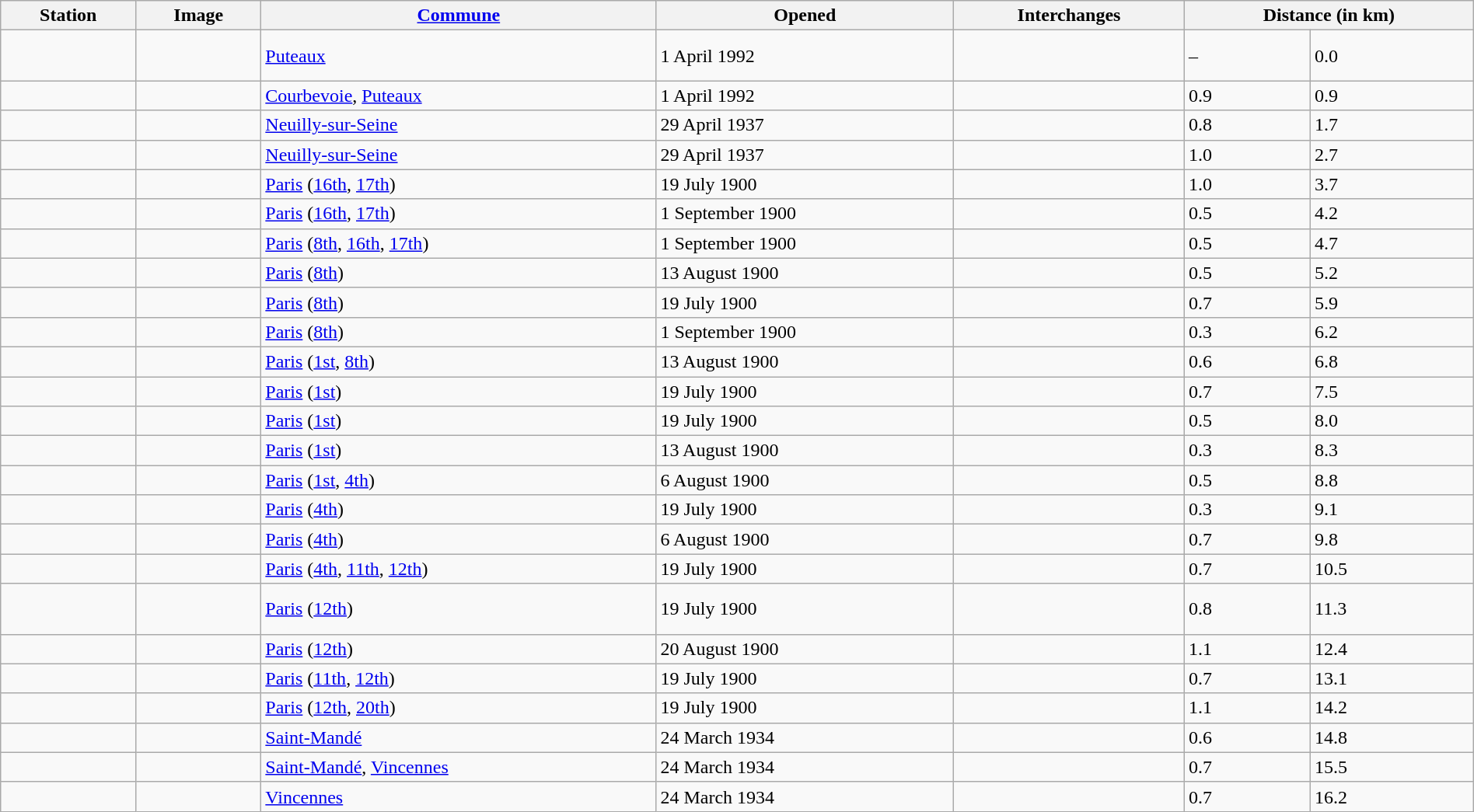<table class="wikitable sortable" style="width:100%">
<tr>
<th>Station</th>
<th style="width:100px" class="unsortable">Image</th>
<th><a href='#'>Commune</a></th>
<th data-sort-type="date">Opened</th>
<th class="unsortable">Interchanges</th>
<th colspan="2">Distance (in km)</th>
</tr>
<tr>
<td><strong></strong><br><strong></strong></td>
<td></td>
<td><a href='#'>Puteaux</a></td>
<td>1 April 1992</td>
<td> <br>  <br>  </td>
<td>–</td>
<td>0.0</td>
</tr>
<tr>
<td><strong></strong></td>
<td></td>
<td><a href='#'>Courbevoie</a>, <a href='#'>Puteaux</a></td>
<td>1 April 1992</td>
<td></td>
<td>0.9</td>
<td>0.9</td>
</tr>
<tr>
<td><strong></strong></td>
<td></td>
<td><a href='#'>Neuilly-sur-Seine</a></td>
<td>29 April 1937</td>
<td></td>
<td>0.8</td>
<td>1.7</td>
</tr>
<tr>
<td><strong></strong><br><strong></strong></td>
<td></td>
<td><a href='#'>Neuilly-sur-Seine</a></td>
<td>29 April 1937</td>
<td></td>
<td>1.0</td>
<td>2.7</td>
</tr>
<tr>
<td><strong></strong><br><strong></strong></td>
<td></td>
<td><a href='#'>Paris</a> (<a href='#'>16th</a>, <a href='#'>17th</a>)</td>
<td>19 July 1900</td>
<td> <br>   </td>
<td>1.0</td>
<td>3.7</td>
</tr>
<tr>
<td><strong></strong></td>
<td></td>
<td><a href='#'>Paris</a> (<a href='#'>16th</a>, <a href='#'>17th</a>)</td>
<td>1 September 1900</td>
<td></td>
<td>0.5</td>
<td>4.2</td>
</tr>
<tr>
<td><strong></strong></td>
<td></td>
<td><a href='#'>Paris</a> (<a href='#'>8th</a>, <a href='#'>16th</a>, <a href='#'>17th</a>)</td>
<td>1 September 1900</td>
<td>  <br> </td>
<td>0.5</td>
<td>4.7</td>
</tr>
<tr>
<td><strong></strong></td>
<td></td>
<td><a href='#'>Paris</a> (<a href='#'>8th</a>)</td>
<td>13 August 1900</td>
<td></td>
<td>0.5</td>
<td>5.2</td>
</tr>
<tr>
<td><strong></strong></td>
<td></td>
<td><a href='#'>Paris</a> (<a href='#'>8th</a>)</td>
<td>19 July 1900</td>
<td> </td>
<td>0.7</td>
<td>5.9</td>
</tr>
<tr>
<td><strong></strong><br><strong></strong></td>
<td></td>
<td><a href='#'>Paris</a> (<a href='#'>8th</a>)</td>
<td>1 September 1900</td>
<td> </td>
<td>0.3</td>
<td>6.2</td>
</tr>
<tr>
<td><strong></strong></td>
<td></td>
<td><a href='#'>Paris</a> (<a href='#'>1st</a>, <a href='#'>8th</a>)</td>
<td>13 August 1900</td>
<td>  </td>
<td>0.6</td>
<td>6.8</td>
</tr>
<tr>
<td><strong></strong></td>
<td></td>
<td><a href='#'>Paris</a> (<a href='#'>1st</a>)</td>
<td>19 July 1900</td>
<td></td>
<td>0.7</td>
<td>7.5</td>
</tr>
<tr>
<td><strong></strong></td>
<td></td>
<td><a href='#'>Paris</a> (<a href='#'>1st</a>)</td>
<td>19 July 1900</td>
<td> </td>
<td>0.5</td>
<td>8.0</td>
</tr>
<tr>
<td><strong></strong></td>
<td></td>
<td><a href='#'>Paris</a> (<a href='#'>1st</a>)</td>
<td>13 August 1900</td>
<td></td>
<td>0.3</td>
<td>8.3</td>
</tr>
<tr>
<td><strong></strong></td>
<td></td>
<td><a href='#'>Paris</a> (<a href='#'>1st</a>, <a href='#'>4th</a>)</td>
<td>6 August 1900</td>
<td>    <br>    </td>
<td>0.5</td>
<td>8.8</td>
</tr>
<tr>
<td><strong></strong></td>
<td></td>
<td><a href='#'>Paris</a> (<a href='#'>4th</a>)</td>
<td>19 July 1900</td>
<td> </td>
<td>0.3</td>
<td>9.1</td>
</tr>
<tr>
<td><strong></strong><br><strong></strong></td>
<td></td>
<td><a href='#'>Paris</a> (<a href='#'>4th</a>)</td>
<td>6 August 1900</td>
<td></td>
<td>0.7</td>
<td>9.8</td>
</tr>
<tr>
<td><strong></strong></td>
<td></td>
<td><a href='#'>Paris</a> (<a href='#'>4th</a>, <a href='#'>11th</a>, <a href='#'>12th</a>)</td>
<td>19 July 1900</td>
<td>  </td>
<td>0.7</td>
<td>10.5</td>
</tr>
<tr>
<td><strong></strong></td>
<td></td>
<td><a href='#'>Paris</a> (<a href='#'>12th</a>)</td>
<td>19 July 1900</td>
<td> <br>   <br>  </td>
<td>0.8</td>
<td>11.3</td>
</tr>
<tr>
<td><strong></strong></td>
<td></td>
<td><a href='#'>Paris</a> (<a href='#'>12th</a>)</td>
<td>20 August 1900</td>
<td> </td>
<td>1.1</td>
<td>12.4</td>
</tr>
<tr>
<td><strong></strong></td>
<td></td>
<td><a href='#'>Paris</a> (<a href='#'>11th</a>, <a href='#'>12th</a>)</td>
<td>19 July 1900</td>
<td>   <br> </td>
<td>0.7</td>
<td>13.1</td>
</tr>
<tr>
<td><strong></strong></td>
<td></td>
<td><a href='#'>Paris</a> (<a href='#'>12th</a>, <a href='#'>20th</a>)</td>
<td>19 July 1900</td>
<td>  </td>
<td>1.1</td>
<td>14.2</td>
</tr>
<tr>
<td><strong></strong></td>
<td></td>
<td><a href='#'>Saint-Mandé</a></td>
<td>24 March 1934</td>
<td></td>
<td>0.6</td>
<td>14.8</td>
</tr>
<tr>
<td><strong></strong></td>
<td></td>
<td><a href='#'>Saint-Mandé</a>, <a href='#'>Vincennes</a></td>
<td>24 March 1934</td>
<td></td>
<td>0.7</td>
<td>15.5</td>
</tr>
<tr>
<td><strong></strong></td>
<td></td>
<td><a href='#'>Vincennes</a></td>
<td>24 March 1934</td>
<td>  </td>
<td>0.7</td>
<td>16.2</td>
</tr>
</table>
